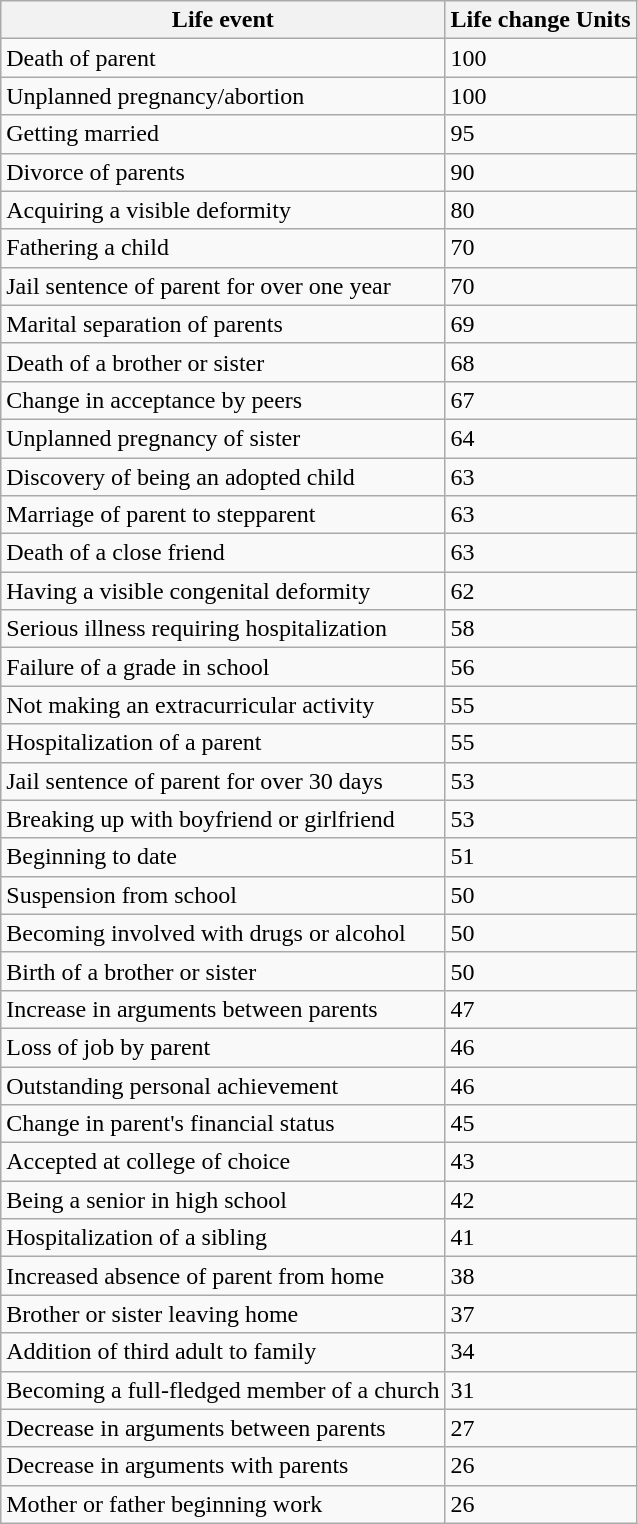<table class="wikitable sortable">
<tr>
<th>Life event</th>
<th>Life change Units</th>
</tr>
<tr>
<td>Death of parent</td>
<td>100</td>
</tr>
<tr>
<td>Unplanned pregnancy/abortion</td>
<td>100</td>
</tr>
<tr>
<td>Getting married</td>
<td>95</td>
</tr>
<tr>
<td>Divorce of parents</td>
<td>90</td>
</tr>
<tr>
<td>Acquiring a visible deformity</td>
<td>80</td>
</tr>
<tr>
<td>Fathering a child</td>
<td>70</td>
</tr>
<tr>
<td>Jail sentence of parent for over one year</td>
<td>70</td>
</tr>
<tr>
<td>Marital separation of parents</td>
<td>69</td>
</tr>
<tr>
<td>Death of a brother or sister</td>
<td>68</td>
</tr>
<tr>
<td>Change in acceptance by peers</td>
<td>67</td>
</tr>
<tr>
<td>Unplanned pregnancy of sister</td>
<td>64</td>
</tr>
<tr>
<td>Discovery of being an adopted child</td>
<td>63</td>
</tr>
<tr>
<td>Marriage of parent to stepparent</td>
<td>63</td>
</tr>
<tr>
<td>Death of a close friend</td>
<td>63</td>
</tr>
<tr>
<td>Having a visible congenital deformity</td>
<td>62</td>
</tr>
<tr>
<td>Serious illness requiring hospitalization</td>
<td>58</td>
</tr>
<tr>
<td>Failure of a grade in school</td>
<td>56</td>
</tr>
<tr>
<td>Not making an extracurricular activity</td>
<td>55</td>
</tr>
<tr>
<td>Hospitalization of a parent</td>
<td>55</td>
</tr>
<tr>
<td>Jail sentence of parent for over 30 days</td>
<td>53</td>
</tr>
<tr>
<td>Breaking up with boyfriend or girlfriend</td>
<td>53</td>
</tr>
<tr>
<td>Beginning to date</td>
<td>51</td>
</tr>
<tr>
<td>Suspension from school</td>
<td>50</td>
</tr>
<tr>
<td>Becoming involved with drugs or alcohol</td>
<td>50</td>
</tr>
<tr>
<td>Birth of a brother or sister</td>
<td>50</td>
</tr>
<tr>
<td>Increase in arguments between parents</td>
<td>47</td>
</tr>
<tr>
<td>Loss of job by parent</td>
<td>46</td>
</tr>
<tr>
<td>Outstanding personal achievement</td>
<td>46</td>
</tr>
<tr>
<td>Change in parent's financial status</td>
<td>45</td>
</tr>
<tr>
<td>Accepted at college of choice</td>
<td>43</td>
</tr>
<tr>
<td>Being a senior in high school</td>
<td>42</td>
</tr>
<tr>
<td>Hospitalization of a sibling</td>
<td>41</td>
</tr>
<tr>
<td>Increased absence of parent from home</td>
<td>38</td>
</tr>
<tr>
<td>Brother or sister leaving home</td>
<td>37</td>
</tr>
<tr>
<td>Addition of third adult to family</td>
<td>34</td>
</tr>
<tr>
<td>Becoming a full-fledged member of a church</td>
<td>31</td>
</tr>
<tr>
<td>Decrease in arguments between parents</td>
<td>27</td>
</tr>
<tr>
<td>Decrease in arguments with parents</td>
<td>26</td>
</tr>
<tr>
<td>Mother or father beginning work</td>
<td>26</td>
</tr>
</table>
